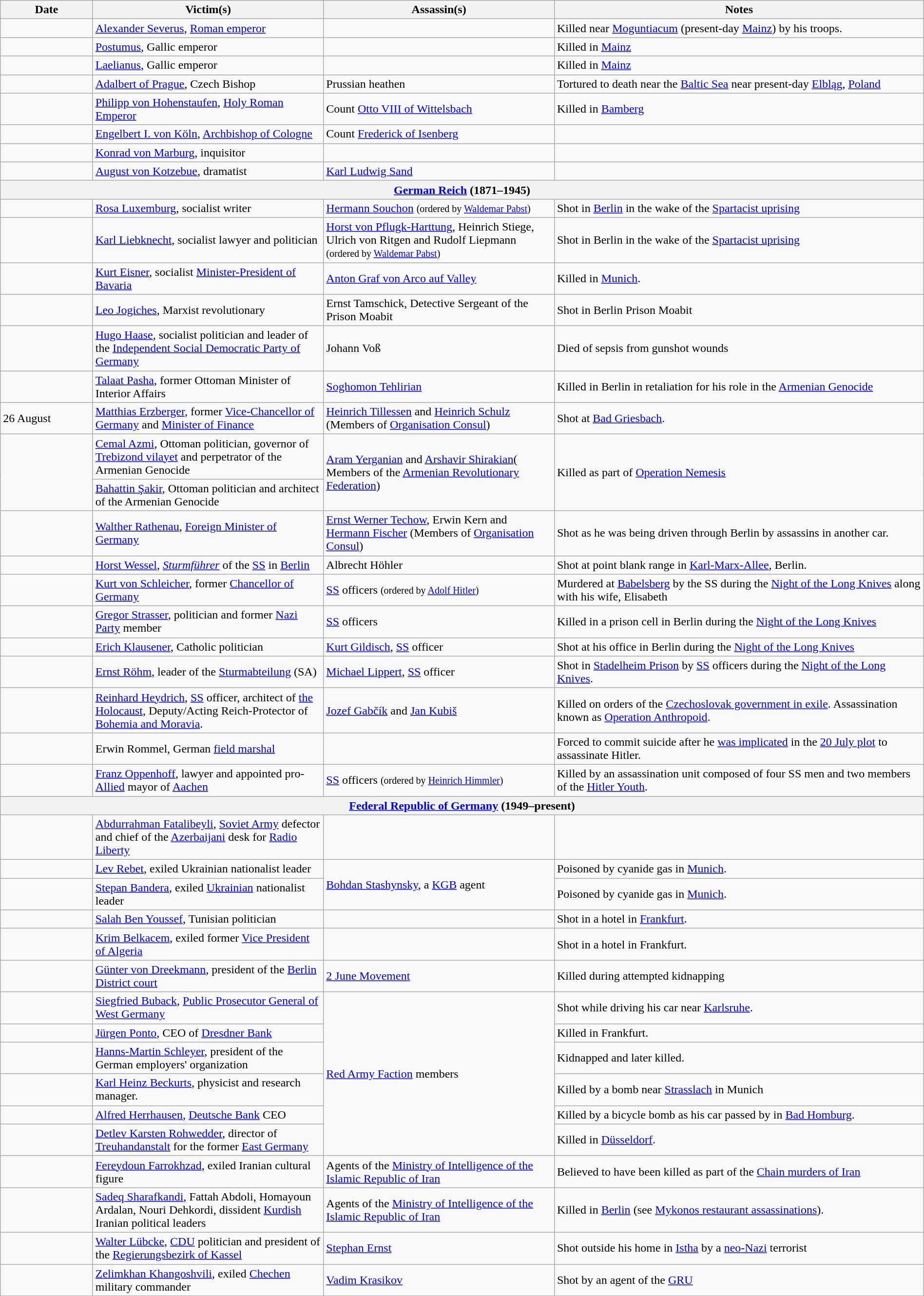<table class="wikitable sortable" style="width:100%">
<tr>
<th style="width:10%">Date</th>
<th style="width:25%">Victim(s)</th>
<th style="width:25%">Assassin(s)</th>
<th style="width:40%">Notes</th>
</tr>
<tr>
<td></td>
<td><a href='#'>Alexander Severus</a>, <a href='#'>Roman emperor</a></td>
<td></td>
<td>Killed near <a href='#'>Moguntiacum</a> (present-day <a href='#'>Mainz</a>) by his troops.</td>
</tr>
<tr>
<td></td>
<td><a href='#'>Postumus</a>, Gallic emperor</td>
<td></td>
<td>Killed in <a href='#'>Mainz</a></td>
</tr>
<tr>
<td></td>
<td><a href='#'>Laelianus</a>, Gallic emperor</td>
<td></td>
<td>Killed in <a href='#'>Mainz</a></td>
</tr>
<tr>
<td></td>
<td><a href='#'>Adalbert of Prague</a>, Czech Bishop</td>
<td>Prussian heathen</td>
<td>Tortured to death near the <a href='#'>Baltic Sea</a> near present-day <a href='#'>Elbląg</a>, <a href='#'>Poland</a></td>
</tr>
<tr>
<td></td>
<td><a href='#'>Philipp von Hohenstaufen</a>, <a href='#'>Holy Roman Emperor</a></td>
<td>Count <a href='#'>Otto VIII of Wittelsbach</a></td>
<td>Killed in <a href='#'>Bamberg</a></td>
</tr>
<tr>
<td></td>
<td><a href='#'>Engelbert I. von Köln</a>, <a href='#'>Archbishop of Cologne</a></td>
<td>Count <a href='#'>Frederick of Isenberg</a></td>
<td></td>
</tr>
<tr>
<td></td>
<td><a href='#'>Konrad von Marburg</a>, inquisitor</td>
<td></td>
<td></td>
</tr>
<tr>
<td></td>
<td><a href='#'>August von Kotzebue</a>, dramatist</td>
<td><a href='#'>Karl Ludwig Sand</a></td>
<td></td>
</tr>
<tr>
<th colspan="7"><a href='#'>German Reich</a> (1871–1945)</th>
</tr>
<tr>
<td></td>
<td><a href='#'>Rosa Luxemburg</a>, socialist writer</td>
<td><a href='#'>Hermann Souchon</a> <small>(ordered by <a href='#'>Waldemar Pabst</a>)</small></td>
<td>Shot in <a href='#'>Berlin</a> in the wake of the <a href='#'>Spartacist uprising</a></td>
</tr>
<tr>
<td></td>
<td><a href='#'>Karl Liebknecht</a>, socialist lawyer and politician</td>
<td><a href='#'>Horst von Pflugk-Harttung</a>, Heinrich Stiege, Ulrich von Ritgen and Rudolf Liepmann <small>(ordered by <a href='#'>Waldemar Pabst</a>)</small></td>
<td>Shot in Berlin in the wake of the <a href='#'>Spartacist uprising</a></td>
</tr>
<tr>
<td></td>
<td><a href='#'>Kurt Eisner</a>, socialist <a href='#'>Minister-President of Bavaria</a></td>
<td><a href='#'>Anton Graf von Arco auf Valley</a></td>
<td>Killed in <a href='#'>Munich</a>.</td>
</tr>
<tr>
<td></td>
<td><a href='#'>Leo Jogiches</a>, Marxist revolutionary</td>
<td>Ernst Tamschick, Detective Sergeant of the Prison Moabit</td>
<td>Shot in Berlin Prison Moabit</td>
</tr>
<tr>
<td></td>
<td><a href='#'>Hugo Haase</a>, socialist politician and leader of the <a href='#'>Independent Social Democratic Party of Germany</a></td>
<td>Johann Voß</td>
<td>Died of sepsis from gunshot wounds</td>
</tr>
<tr>
<td></td>
<td><a href='#'>Talaat Pasha</a>, former Ottoman Minister of Interior Affairs</td>
<td><a href='#'>Soghomon Tehlirian</a></td>
<td>Killed in Berlin in retaliation for his role in the <a href='#'>Armenian Genocide</a></td>
</tr>
<tr>
<td>26 August </td>
<td><a href='#'>Matthias Erzberger</a>, former <a href='#'>Vice-Chancellor of Germany</a> and <a href='#'>Minister of Finance</a></td>
<td><a href='#'>Heinrich Tillessen</a> and <a href='#'>Heinrich Schulz</a> (Members of <a href='#'>Organisation Consul</a>)</td>
<td>Shot at <a href='#'>Bad Griesbach</a>.</td>
</tr>
<tr>
<td rowspan="2"></td>
<td><a href='#'>Cemal Azmi</a>, Ottoman politician, governor of <a href='#'>Trebizond vilayet</a> and perpetrator of the Armenian Genocide</td>
<td rowspan="2"><a href='#'>Aram Yerganian</a> and <a href='#'>Arshavir Shirakian</a>( Members of the <a href='#'>Armenian Revolutionary Federation</a>)</td>
<td rowspan="2">Killed as part of <a href='#'>Operation Nemesis</a></td>
</tr>
<tr>
<td><a href='#'>Bahattin Şakir</a>, Ottoman politician and architect of the Armenian Genocide</td>
</tr>
<tr>
<td></td>
<td><a href='#'>Walther Rathenau</a>, <a href='#'>Foreign Minister of Germany</a></td>
<td><a href='#'>Ernst Werner Techow</a>, Erwin Kern and <a href='#'>Hermann Fischer</a> (Members of <a href='#'>Organisation Consul</a>)</td>
<td>Shot as he was being driven through Berlin by assassins in another car.</td>
</tr>
<tr>
<td></td>
<td><a href='#'>Horst Wessel</a>, <em><a href='#'>Sturmführer</a></em> of the <a href='#'>SS</a> in <a href='#'>Berlin</a></td>
<td>Albrecht Höhler</td>
<td>Shot at point blank range in <a href='#'>Karl-Marx-Allee</a>, Berlin.</td>
</tr>
<tr>
<td></td>
<td><a href='#'>Kurt von Schleicher</a>, former <a href='#'>Chancellor of Germany</a></td>
<td><a href='#'>SS</a> officers <small>(ordered by <a href='#'>Adolf Hitler</a>)</small></td>
<td>Murdered at <a href='#'>Babelsberg</a> by the SS during the <a href='#'>Night of the Long Knives</a> along with his wife, Elisabeth</td>
</tr>
<tr>
<td></td>
<td><a href='#'>Gregor Strasser</a>, politician and former <a href='#'>Nazi Party</a> member</td>
<td><a href='#'>SS</a> officers</td>
<td>Killed in a prison cell in Berlin during the <a href='#'>Night of the Long Knives</a></td>
</tr>
<tr>
<td></td>
<td><a href='#'>Erich Klausener</a>, Catholic politician</td>
<td><a href='#'>Kurt Gildisch</a>, <a href='#'>SS</a> officer</td>
<td>Shot at his office in Berlin during the <a href='#'>Night of the Long Knives</a></td>
</tr>
<tr>
<td></td>
<td><a href='#'>Ernst Röhm</a>, leader of the <a href='#'>Sturmabteilung</a> (SA)</td>
<td><a href='#'>Michael Lippert</a>, <a href='#'>SS</a> officer</td>
<td>Shot in <a href='#'>Stadelheim Prison</a> by <a href='#'>SS</a> officers during the <a href='#'>Night of the Long Knives</a>.</td>
</tr>
<tr>
<td></td>
<td><a href='#'>Reinhard Heydrich</a>, <a href='#'>SS</a> officer, architect of <a href='#'>the Holocaust</a>, Deputy/Acting Reich-Protector of <a href='#'>Bohemia and Moravia</a>.</td>
<td><a href='#'>Jozef Gabčík</a> and <a href='#'>Jan Kubiš</a></td>
<td>Killed on orders of the <a href='#'>Czechoslovak government in exile</a>. Assassination known as <a href='#'>Operation Anthropoid</a>.</td>
</tr>
<tr>
<td></td>
<td>Erwin Rommel, German <a href='#'>field marshal</a></td>
<td></td>
<td>Forced to commit suicide after he <a href='#'>was implicated</a> in the <a href='#'>20 July plot</a> to assassinate Hitler.</td>
</tr>
<tr>
<td></td>
<td><a href='#'>Franz Oppenhoff</a>, lawyer and appointed pro-<a href='#'>Allied</a> mayor of <a href='#'>Aachen</a></td>
<td><a href='#'>SS</a> officers <small>(ordered by <a href='#'>Heinrich Himmler</a>)</small></td>
<td>Killed by an assassination unit composed of four SS men and two members of the <a href='#'>Hitler Youth</a>.</td>
</tr>
<tr>
<th colspan="7"><a href='#'>Federal Republic of Germany</a> (1949–present)</th>
</tr>
<tr>
<td></td>
<td><a href='#'>Abdurrahman Fatalibeyli</a>, <a href='#'>Soviet Army</a> defector and chief of the <a href='#'>Azerbaijani</a> desk for <a href='#'>Radio Liberty</a></td>
<td></td>
<td></td>
</tr>
<tr>
<td></td>
<td><a href='#'>Lev Rebet</a>, exiled Ukrainian nationalist leader</td>
<td rowspan="2"><a href='#'>Bohdan Stashynsky</a>, a <a href='#'>KGB</a> agent</td>
<td>Poisoned by cyanide gas in <a href='#'>Munich</a>.</td>
</tr>
<tr>
<td></td>
<td><a href='#'>Stepan Bandera</a>, exiled <a href='#'>Ukrainian</a> nationalist leader</td>
<td>Poisoned by cyanide gas in <a href='#'>Munich</a>.</td>
</tr>
<tr>
<td></td>
<td><a href='#'>Salah Ben Youssef</a>, Tunisian politician</td>
<td></td>
<td>Shot in a hotel in <a href='#'>Frankfurt</a>.</td>
</tr>
<tr>
<td></td>
<td><a href='#'>Krim Belkacem</a>, exiled former <a href='#'>Vice President of Algeria</a></td>
<td></td>
<td>Shot in a hotel in Frankfurt.</td>
</tr>
<tr>
<td></td>
<td><a href='#'>Günter von Dreekmann</a>, president of the <a href='#'>Berlin District court</a></td>
<td><a href='#'>2 June Movement</a></td>
<td>Killed during attempted kidnapping</td>
</tr>
<tr>
<td></td>
<td><a href='#'>Siegfried Buback</a>, <a href='#'>Public Prosecutor General of West Germany</a></td>
<td rowspan="6"><a href='#'>Red Army Faction</a> members</td>
<td>Shot while driving his car near <a href='#'>Karlsruhe</a>.</td>
</tr>
<tr>
<td></td>
<td><a href='#'>Jürgen Ponto</a>, CEO of <a href='#'>Dresdner Bank</a></td>
<td>Killed in Frankfurt.</td>
</tr>
<tr>
<td></td>
<td><a href='#'>Hanns-Martin Schleyer</a>, president of the German employers' organization</td>
<td>Kidnapped and later killed.</td>
</tr>
<tr>
<td></td>
<td><a href='#'>Karl Heinz Beckurts</a>, physicist and research manager.</td>
<td>Killed by a bomb near <a href='#'>Strasslach</a> in Munich</td>
</tr>
<tr>
<td></td>
<td><a href='#'>Alfred Herrhausen</a>, <a href='#'>Deutsche Bank</a> CEO</td>
<td>Killed by a bicycle bomb as his car passed by in <a href='#'>Bad Homburg</a>.</td>
</tr>
<tr>
<td></td>
<td><a href='#'>Detlev Karsten Rohwedder</a>, director of <a href='#'>Treuhandanstalt</a> for the former <a href='#'>East Germany</a></td>
<td>Killed in <a href='#'>Düsseldorf</a>.</td>
</tr>
<tr>
<td></td>
<td><a href='#'>Fereydoun Farrokhzad</a>, exiled Iranian cultural figure</td>
<td>Agents of the <a href='#'>Ministry of Intelligence of the Islamic Republic of Iran</a></td>
<td>Believed to have been killed as part of the <a href='#'>Chain murders of Iran</a></td>
</tr>
<tr>
<td></td>
<td><a href='#'>Sadeq Sharafkandi</a>, Fattah Abdoli, Homayoun Ardalan, Nouri Dehkordi, dissident <a href='#'>Kurdish</a> Iranian political leaders</td>
<td>Agents of the <a href='#'>Ministry of Intelligence of the Islamic Republic of Iran</a></td>
<td>Killed in <a href='#'>Berlin</a> (see <a href='#'>Mykonos restaurant assassinations</a>).</td>
</tr>
<tr>
<td></td>
<td><a href='#'>Walter Lübcke</a>, <a href='#'>CDU</a> politician and president of the <a href='#'>Regierungsbezirk of Kassel</a></td>
<td><a href='#'>Stephan Ernst</a></td>
<td>Shot outside his home in <a href='#'>Istha</a> by a <a href='#'>neo-Nazi</a> terrorist</td>
</tr>
<tr>
<td></td>
<td><a href='#'>Zelimkhan Khangoshvili</a>, exiled <a href='#'>Chechen</a> military commander</td>
<td><a href='#'>Vadim Krasikov</a></td>
<td>Shot by an agent of the <a href='#'>GRU</a></td>
</tr>
</table>
